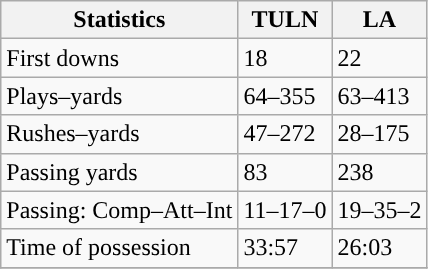<table class="wikitable" style="float: left;">
<tr>
<th>Statistics</th>
<th>TULN</th>
<th>LA</th>
</tr>
<tr>
<td>First downs</td>
<td>18</td>
<td>22</td>
</tr>
<tr>
<td>Plays–yards</td>
<td>64–355</td>
<td>63–413</td>
</tr>
<tr>
<td>Rushes–yards</td>
<td>47–272</td>
<td>28–175</td>
</tr>
<tr>
<td>Passing yards</td>
<td>83</td>
<td>238</td>
</tr>
<tr>
<td>Passing: Comp–Att–Int</td>
<td>11–17–0</td>
<td>19–35–2</td>
</tr>
<tr>
<td>Time of possession</td>
<td>33:57</td>
<td>26:03</td>
</tr>
<tr>
</tr>
</table>
